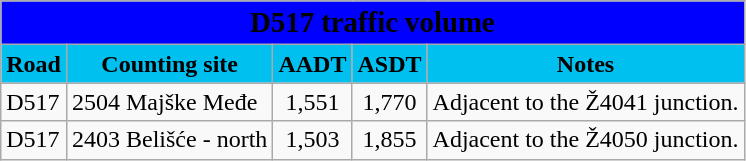<table class="wikitable">
<tr>
<td colspan=5 bgcolor=blue align=center style=margin-top:15><span><big><strong>D517 traffic volume</strong></big></span></td>
</tr>
<tr>
<td align=center bgcolor=00c0f0><strong>Road</strong></td>
<td align=center bgcolor=00c0f0><strong>Counting site</strong></td>
<td align=center bgcolor=00c0f0><strong>AADT</strong></td>
<td align=center bgcolor=00c0f0><strong>ASDT</strong></td>
<td align=center bgcolor=00c0f0><strong>Notes</strong></td>
</tr>
<tr>
<td> D517</td>
<td>2504 Majške Međe</td>
<td align=center>1,551</td>
<td align=center>1,770</td>
<td>Adjacent to the Ž4041 junction.</td>
</tr>
<tr>
<td> D517</td>
<td>2403 Belišće - north</td>
<td align=center>1,503</td>
<td align=center>1,855</td>
<td>Adjacent to the Ž4050 junction.</td>
</tr>
</table>
